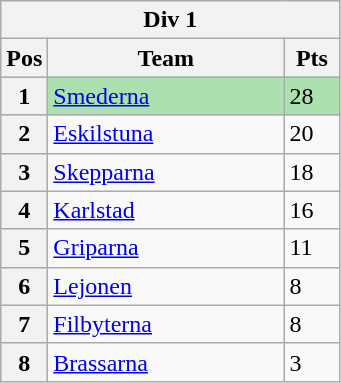<table class="wikitable">
<tr>
<th colspan="3">Div 1</th>
</tr>
<tr>
<th width=20>Pos</th>
<th width=150>Team</th>
<th width=30>Pts</th>
</tr>
<tr style="background:#ACE1AF;">
<th>1</th>
<td><a href='#'>Smederna</a></td>
<td>28</td>
</tr>
<tr>
<th>2</th>
<td><a href='#'>Eskilstuna</a></td>
<td>20</td>
</tr>
<tr>
<th>3</th>
<td><a href='#'>Skepparna</a></td>
<td>18</td>
</tr>
<tr>
<th>4</th>
<td><a href='#'>Karlstad</a></td>
<td>16</td>
</tr>
<tr>
<th>5</th>
<td><a href='#'>Griparna</a></td>
<td>11</td>
</tr>
<tr>
<th>6</th>
<td><a href='#'>Lejonen</a></td>
<td>8</td>
</tr>
<tr>
<th>7</th>
<td><a href='#'>Filbyterna</a></td>
<td>8</td>
</tr>
<tr>
<th>8</th>
<td><a href='#'>Brassarna</a></td>
<td>3</td>
</tr>
</table>
